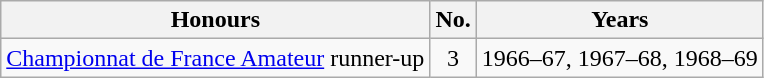<table class="wikitable">
<tr>
<th>Honours</th>
<th>No.</th>
<th>Years</th>
</tr>
<tr>
<td><a href='#'>Championnat de France Amateur</a> runner-up</td>
<td align="center">3</td>
<td>1966–67, 1967–68, 1968–69</td>
</tr>
</table>
